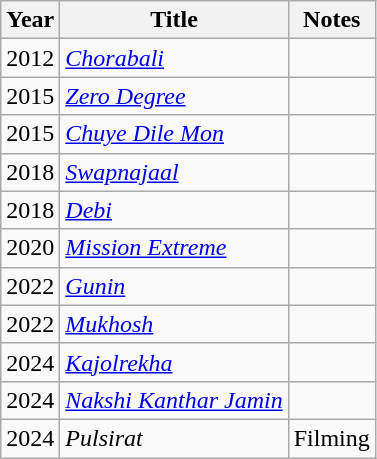<table class="wikitable">
<tr>
<th>Year</th>
<th>Title</th>
<th>Notes</th>
</tr>
<tr>
<td>2012</td>
<td><em><a href='#'>Chorabali</a></em></td>
<td></td>
</tr>
<tr>
<td>2015</td>
<td><em><a href='#'>Zero Degree</a></em></td>
<td></td>
</tr>
<tr>
<td>2015</td>
<td><em><a href='#'>Chuye Dile Mon</a></em></td>
<td></td>
</tr>
<tr>
<td>2018</td>
<td><em><a href='#'>Swapnajaal</a></em></td>
<td></td>
</tr>
<tr>
<td>2018</td>
<td><em><a href='#'>Debi</a></em></td>
<td></td>
</tr>
<tr>
<td>2020</td>
<td><em><a href='#'>Mission Extreme</a></em></td>
<td></td>
</tr>
<tr>
<td>2022</td>
<td><em><a href='#'>Gunin</a></em></td>
<td></td>
</tr>
<tr>
<td>2022</td>
<td><em><a href='#'>Mukhosh</a></em></td>
<td></td>
</tr>
<tr>
<td>2024</td>
<td><em><a href='#'>Kajolrekha</a></em></td>
<td></td>
</tr>
<tr>
<td>2024</td>
<td><em><a href='#'>Nakshi Kanthar Jamin</a></em></td>
<td></td>
</tr>
<tr>
<td>2024</td>
<td><em>Pulsirat</em></td>
<td>Filming</td>
</tr>
</table>
